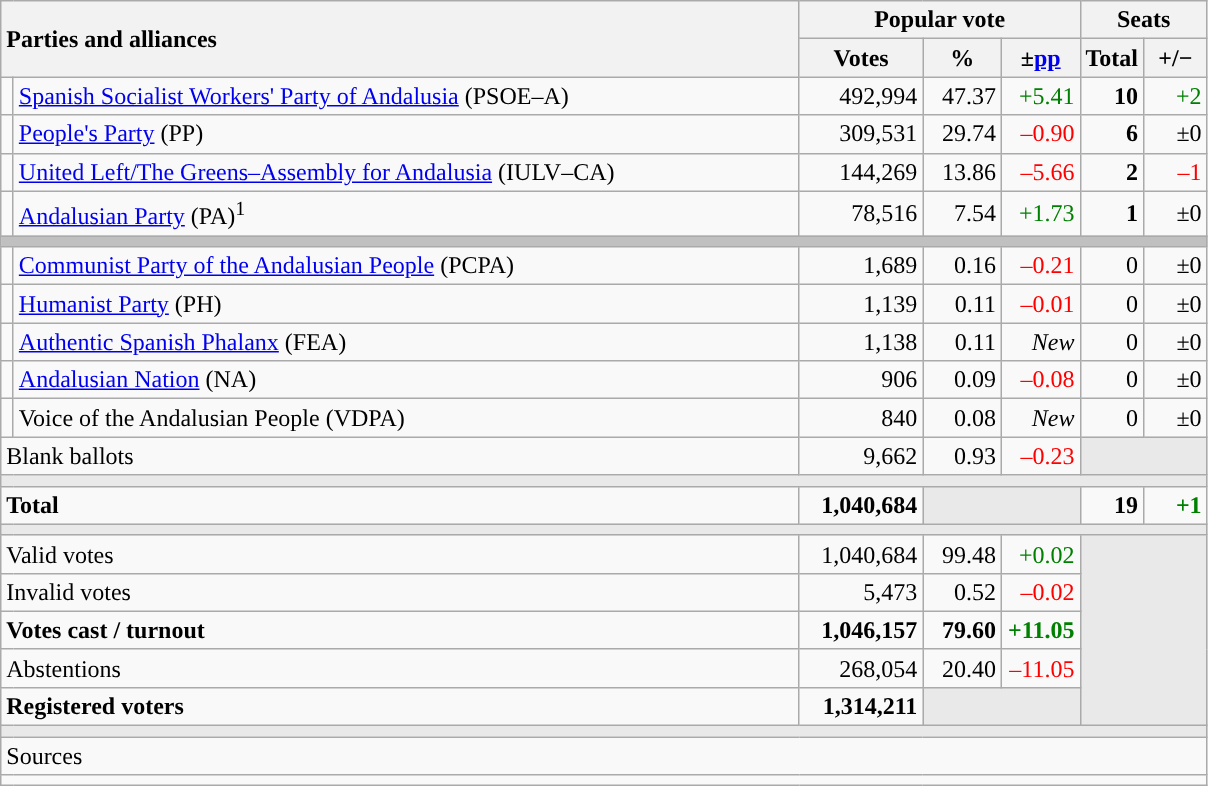<table class="wikitable" style="text-align:right;">
<tr>
<th style="text-align:left;" rowspan="2" colspan="2" width="525">Parties and alliances</th>
<th colspan="3">Popular vote</th>
<th colspan="2">Seats</th>
</tr>
<tr>
<th width="75">Votes</th>
<th width="45">%</th>
<th width="45">±<a href='#'>pp</a></th>
<th width="35">Total</th>
<th width="35">+/−</th>
</tr>
<tr>
<td width="1" style="color:inherit;background:"></td>
<td align="left"><a href='#'>Spanish Socialist Workers' Party of Andalusia</a> (PSOE–A)</td>
<td>492,994</td>
<td>47.37</td>
<td style="color:green;">+5.41</td>
<td><strong>10</strong></td>
<td style="color:green;">+2</td>
</tr>
<tr>
<td style="color:inherit;background:"></td>
<td align="left"><a href='#'>People's Party</a> (PP)</td>
<td>309,531</td>
<td>29.74</td>
<td style="color:red;">–0.90</td>
<td><strong>6</strong></td>
<td>±0</td>
</tr>
<tr>
<td style="color:inherit;background:"></td>
<td align="left"><a href='#'>United Left/The Greens–Assembly for Andalusia</a> (IULV–CA)</td>
<td>144,269</td>
<td>13.86</td>
<td style="color:red;">–5.66</td>
<td><strong>2</strong></td>
<td style="color:red;">–1</td>
</tr>
<tr>
<td style="color:inherit;background:"></td>
<td align="left"><a href='#'>Andalusian Party</a> (PA)<sup>1</sup></td>
<td>78,516</td>
<td>7.54</td>
<td style="color:green;">+1.73</td>
<td><strong>1</strong></td>
<td>±0</td>
</tr>
<tr>
<td colspan="7" bgcolor="#C0C0C0"></td>
</tr>
<tr>
<td style="color:inherit;background:"></td>
<td align="left"><a href='#'>Communist Party of the Andalusian People</a> (PCPA)</td>
<td>1,689</td>
<td>0.16</td>
<td style="color:red;">–0.21</td>
<td>0</td>
<td>±0</td>
</tr>
<tr>
<td style="color:inherit;background:"></td>
<td align="left"><a href='#'>Humanist Party</a> (PH)</td>
<td>1,139</td>
<td>0.11</td>
<td style="color:red;">–0.01</td>
<td>0</td>
<td>±0</td>
</tr>
<tr>
<td style="color:inherit;background:"></td>
<td align="left"><a href='#'>Authentic Spanish Phalanx</a> (FEA)</td>
<td>1,138</td>
<td>0.11</td>
<td><em>New</em></td>
<td>0</td>
<td>±0</td>
</tr>
<tr>
<td style="color:inherit;background:"></td>
<td align="left"><a href='#'>Andalusian Nation</a> (NA)</td>
<td>906</td>
<td>0.09</td>
<td style="color:red;">–0.08</td>
<td>0</td>
<td>±0</td>
</tr>
<tr>
<td style="color:inherit;background:"></td>
<td align="left">Voice of the Andalusian People (VDPA)</td>
<td>840</td>
<td>0.08</td>
<td><em>New</em></td>
<td>0</td>
<td>±0</td>
</tr>
<tr>
<td align="left" colspan="2">Blank ballots</td>
<td>9,662</td>
<td>0.93</td>
<td style="color:red;">–0.23</td>
<td bgcolor="#E9E9E9" colspan="2"></td>
</tr>
<tr>
<td colspan="7" bgcolor="#E9E9E9"></td>
</tr>
<tr style="font-weight:bold;">
<td align="left" colspan="2">Total</td>
<td>1,040,684</td>
<td bgcolor="#E9E9E9" colspan="2"></td>
<td>19</td>
<td style="color:green;">+1</td>
</tr>
<tr>
<td colspan="7" bgcolor="#E9E9E9"></td>
</tr>
<tr>
<td align="left" colspan="2">Valid votes</td>
<td>1,040,684</td>
<td>99.48</td>
<td style="color:green;">+0.02</td>
<td bgcolor="#E9E9E9" colspan="2" rowspan="5"></td>
</tr>
<tr>
<td align="left" colspan="2">Invalid votes</td>
<td>5,473</td>
<td>0.52</td>
<td style="color:red;">–0.02</td>
</tr>
<tr style="font-weight:bold;">
<td align="left" colspan="2">Votes cast / turnout</td>
<td>1,046,157</td>
<td>79.60</td>
<td style="color:green;">+11.05</td>
</tr>
<tr>
<td align="left" colspan="2">Abstentions</td>
<td>268,054</td>
<td>20.40</td>
<td style="color:red;">–11.05</td>
</tr>
<tr style="font-weight:bold;">
<td align="left" colspan="2">Registered voters</td>
<td>1,314,211</td>
<td bgcolor="#E9E9E9" colspan="2"></td>
</tr>
<tr>
<td colspan="7" bgcolor="#E9E9E9"></td>
</tr>
<tr>
<td align="left" colspan="7">Sources</td>
</tr>
<tr>
<td colspan="7" style="text-align:left; max-width:790px;"></td>
</tr>
</table>
